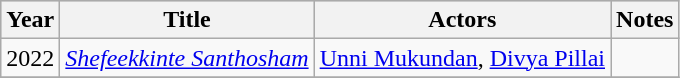<table class="wikitable sortable">
<tr style="background:#ccc; text-align:center;">
<th>Year</th>
<th>Title</th>
<th>Actors</th>
<th>Notes</th>
</tr>
<tr>
<td>2022</td>
<td><em><a href='#'>Shefeekkinte Santhosham</a></em></td>
<td><a href='#'>Unni Mukundan</a>, <a href='#'>Divya Pillai</a></td>
<td></td>
</tr>
<tr>
</tr>
</table>
